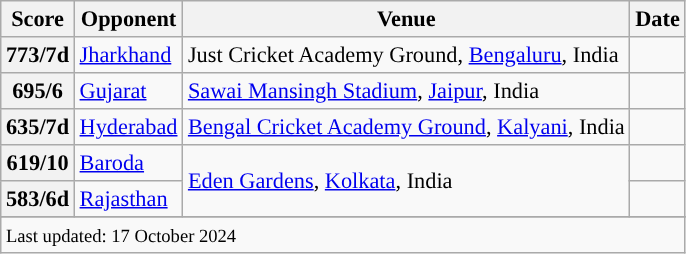<table class="wikitable sortable" style="text-align:left;font-size:93%;">
<tr>
<th><strong>Score</strong></th>
<th><strong>Opponent</strong></th>
<th><strong>Venue</strong></th>
<th><strong>Date</strong></th>
</tr>
<tr>
<th>773/7d</th>
<td><a href='#'>Jharkhand</a></td>
<td>Just Cricket Academy Ground, <a href='#'>Bengaluru</a>, India</td>
<td></td>
</tr>
<tr>
<th>695/6</th>
<td><a href='#'>Gujarat</a></td>
<td><a href='#'>Sawai Mansingh Stadium</a>, <a href='#'>Jaipur</a>, India</td>
<td></td>
</tr>
<tr>
<th>635/7d</th>
<td><a href='#'>Hyderabad</a></td>
<td><a href='#'>Bengal Cricket Academy Ground</a>, <a href='#'>Kalyani</a>, India</td>
<td></td>
</tr>
<tr>
<th>619/10</th>
<td><a href='#'>Baroda</a></td>
<td rowspan=2><a href='#'>Eden Gardens</a>, <a href='#'>Kolkata</a>, India</td>
<td></td>
</tr>
<tr>
<th>583/6d</th>
<td><a href='#'>Rajasthan</a></td>
<td></td>
</tr>
<tr>
</tr>
<tr class="sortbottom">
<td colspan="4"><small>Last updated: 17 October 2024</small></td>
</tr>
</table>
